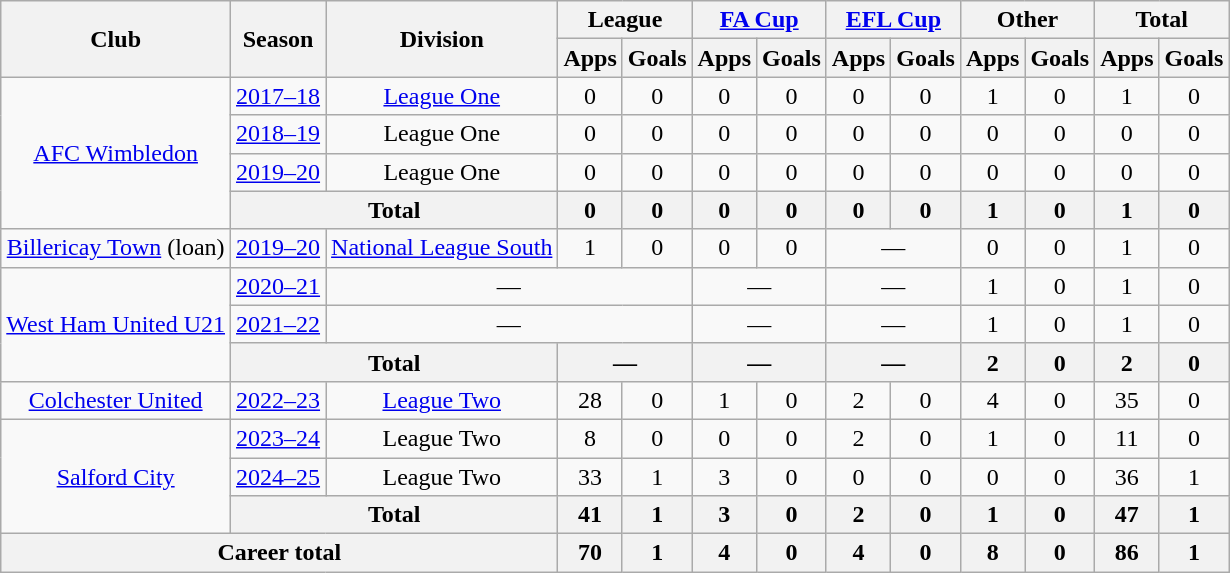<table class="wikitable" style="text-align:center;">
<tr>
<th rowspan="2">Club</th>
<th rowspan="2">Season</th>
<th rowspan="2">Division</th>
<th colspan="2">League</th>
<th colspan="2"><a href='#'>FA Cup</a></th>
<th colspan="2"><a href='#'>EFL Cup</a></th>
<th colspan="2">Other</th>
<th colspan="2">Total</th>
</tr>
<tr>
<th>Apps</th>
<th>Goals</th>
<th>Apps</th>
<th>Goals</th>
<th>Apps</th>
<th>Goals</th>
<th>Apps</th>
<th>Goals</th>
<th>Apps</th>
<th>Goals</th>
</tr>
<tr>
<td rowspan="4"><a href='#'>AFC Wimbledon</a></td>
<td><a href='#'>2017–18</a></td>
<td><a href='#'>League One</a></td>
<td>0</td>
<td>0</td>
<td>0</td>
<td>0</td>
<td>0</td>
<td>0</td>
<td>1</td>
<td>0</td>
<td>1</td>
<td>0</td>
</tr>
<tr>
<td><a href='#'>2018–19</a></td>
<td>League One</td>
<td>0</td>
<td>0</td>
<td>0</td>
<td>0</td>
<td>0</td>
<td>0</td>
<td>0</td>
<td>0</td>
<td>0</td>
<td>0</td>
</tr>
<tr>
<td><a href='#'>2019–20</a></td>
<td>League One</td>
<td>0</td>
<td>0</td>
<td>0</td>
<td>0</td>
<td>0</td>
<td>0</td>
<td>0</td>
<td>0</td>
<td>0</td>
<td>0</td>
</tr>
<tr>
<th colspan="2">Total</th>
<th>0</th>
<th>0</th>
<th>0</th>
<th>0</th>
<th>0</th>
<th>0</th>
<th>1</th>
<th>0</th>
<th>1</th>
<th>0</th>
</tr>
<tr>
<td><a href='#'>Billericay Town</a> (loan)</td>
<td><a href='#'>2019–20</a></td>
<td><a href='#'>National League South</a></td>
<td>1</td>
<td>0</td>
<td>0</td>
<td>0</td>
<td colspan="2">—</td>
<td>0</td>
<td>0</td>
<td>1</td>
<td>0</td>
</tr>
<tr>
<td rowspan="3"><a href='#'>West Ham United U21</a></td>
<td><a href='#'>2020–21</a></td>
<td colspan="3">—</td>
<td colspan="2">—</td>
<td colspan="2">—</td>
<td>1</td>
<td>0</td>
<td>1</td>
<td>0</td>
</tr>
<tr>
<td><a href='#'>2021–22</a></td>
<td colspan="3">—</td>
<td colspan="2">—</td>
<td colspan="2">—</td>
<td>1</td>
<td>0</td>
<td>1</td>
<td>0</td>
</tr>
<tr>
<th colspan="2">Total</th>
<th colspan="2">—</th>
<th colspan="2">—</th>
<th colspan="2">—</th>
<th>2</th>
<th>0</th>
<th>2</th>
<th>0</th>
</tr>
<tr>
<td><a href='#'>Colchester United</a></td>
<td><a href='#'>2022–23</a></td>
<td><a href='#'>League Two</a></td>
<td>28</td>
<td>0</td>
<td>1</td>
<td>0</td>
<td>2</td>
<td>0</td>
<td>4</td>
<td>0</td>
<td>35</td>
<td>0</td>
</tr>
<tr>
<td rowspan="3"><a href='#'>Salford City</a></td>
<td><a href='#'>2023–24</a></td>
<td>League Two</td>
<td>8</td>
<td>0</td>
<td>0</td>
<td>0</td>
<td>2</td>
<td>0</td>
<td>1</td>
<td>0</td>
<td>11</td>
<td>0</td>
</tr>
<tr>
<td><a href='#'>2024–25</a></td>
<td>League Two</td>
<td>33</td>
<td>1</td>
<td>3</td>
<td>0</td>
<td>0</td>
<td>0</td>
<td>0</td>
<td>0</td>
<td>36</td>
<td>1</td>
</tr>
<tr>
<th colspan="2">Total</th>
<th>41</th>
<th>1</th>
<th>3</th>
<th>0</th>
<th>2</th>
<th>0</th>
<th>1</th>
<th>0</th>
<th>47</th>
<th>1</th>
</tr>
<tr>
<th colspan="3">Career total</th>
<th>70</th>
<th>1</th>
<th>4</th>
<th>0</th>
<th>4</th>
<th>0</th>
<th>8</th>
<th>0</th>
<th>86</th>
<th>1</th>
</tr>
</table>
